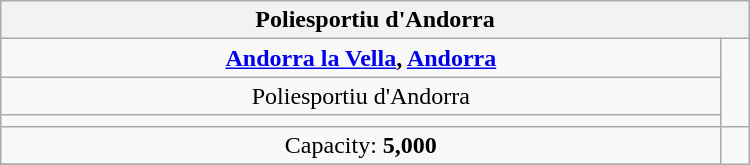<table class="wikitable" style="text-align: center; width: 500px;">
<tr>
<th colspan="2" style="width: 50%;">Poliesportiu d'Andorra</th>
</tr>
<tr>
<td><strong> <a href='#'>Andorra la Vella</a>, <a href='#'>Andorra</a></strong></td>
<td rowspan="3"></td>
</tr>
<tr>
<td>Poliesportiu d'Andorra</td>
</tr>
<tr>
<td></td>
</tr>
<tr>
<td>Capacity: <strong>5,000</strong></td>
</tr>
<tr>
</tr>
</table>
